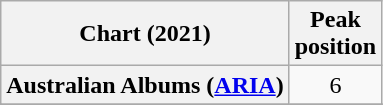<table class="wikitable sortable plainrowheaders" style="text-align:center">
<tr>
<th scope="col">Chart (2021)</th>
<th scope="col">Peak<br>position</th>
</tr>
<tr>
<th scope="row">Australian Albums (<a href='#'>ARIA</a>)</th>
<td>6</td>
</tr>
<tr>
</tr>
<tr>
</tr>
</table>
